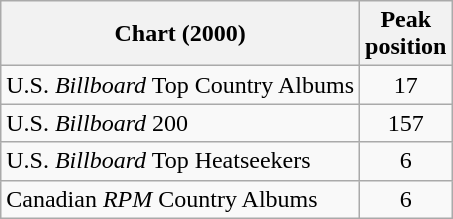<table class="wikitable">
<tr>
<th>Chart (2000)</th>
<th>Peak<br>position</th>
</tr>
<tr>
<td>U.S. <em>Billboard</em> Top Country Albums</td>
<td align="center">17</td>
</tr>
<tr>
<td>U.S. <em>Billboard</em> 200</td>
<td align="center">157</td>
</tr>
<tr>
<td>U.S. <em>Billboard</em> Top Heatseekers</td>
<td align="center">6</td>
</tr>
<tr>
<td>Canadian <em>RPM</em> Country Albums</td>
<td align="center">6</td>
</tr>
</table>
